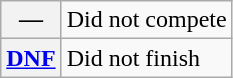<table class="wikitable">
<tr>
<th scope="row">—</th>
<td>Did not compete</td>
</tr>
<tr>
<th scope="row"><a href='#'>DNF</a></th>
<td>Did not finish</td>
</tr>
</table>
